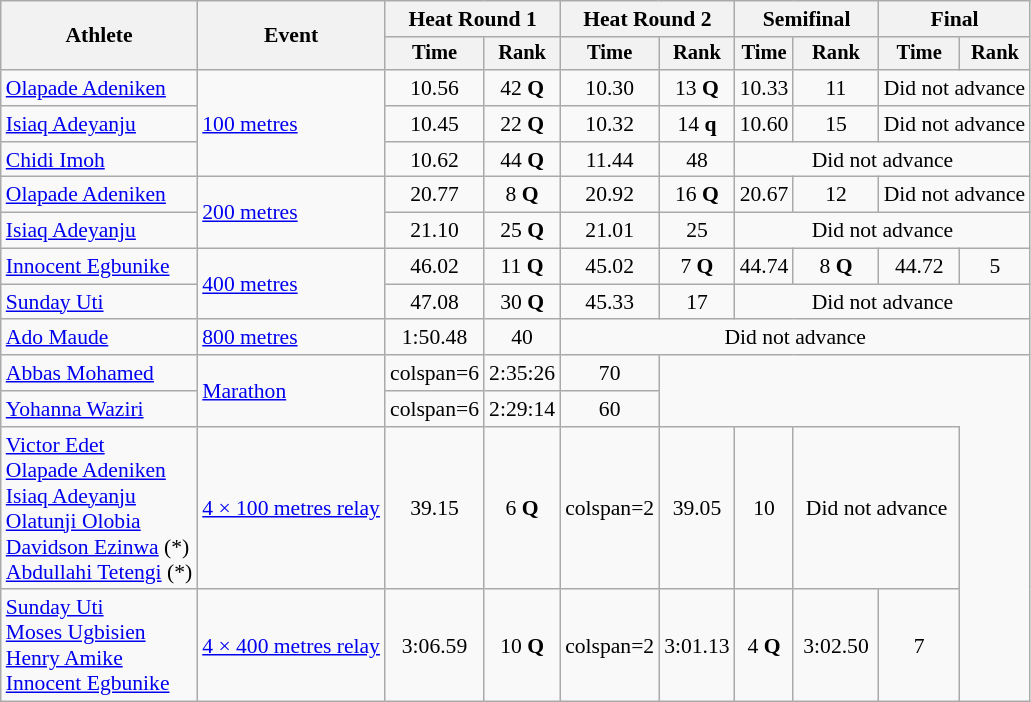<table class=wikitable style="font-size:90%; text-align:center">
<tr>
<th rowspan=2>Athlete</th>
<th rowspan=2>Event</th>
<th colspan=2>Heat Round 1</th>
<th colspan=2>Heat Round 2</th>
<th colspan=2>Semifinal</th>
<th colspan=2>Final</th>
</tr>
<tr style=font-size:95%>
<th>Time</th>
<th>Rank</th>
<th>Time</th>
<th>Rank</th>
<th>Time</th>
<th>Rank</th>
<th>Time</th>
<th>Rank</th>
</tr>
<tr align=center>
<td align=left><a href='#'>Olapade Adeniken</a></td>
<td align=left rowspan=3><a href='#'>100 metres</a></td>
<td>10.56</td>
<td>42 <strong>Q</strong></td>
<td>10.30</td>
<td>13 <strong>Q</strong></td>
<td>10.33</td>
<td>11</td>
<td colspan=2>Did not advance</td>
</tr>
<tr align=center>
<td align=left><a href='#'>Isiaq Adeyanju</a></td>
<td>10.45</td>
<td>22 <strong>Q</strong></td>
<td>10.32</td>
<td>14 <strong>q</strong></td>
<td>10.60</td>
<td>15</td>
<td colspan=2>Did not advance</td>
</tr>
<tr align=center>
<td align=left><a href='#'>Chidi Imoh</a></td>
<td>10.62</td>
<td>44 <strong>Q</strong></td>
<td>11.44</td>
<td>48</td>
<td colspan=4>Did not advance</td>
</tr>
<tr align=center>
<td align=left><a href='#'>Olapade Adeniken</a></td>
<td align=left rowspan=2><a href='#'>200 metres</a></td>
<td>20.77</td>
<td>8 <strong>Q</strong></td>
<td>20.92</td>
<td>16 <strong>Q</strong></td>
<td>20.67</td>
<td>12</td>
<td colspan=2>Did not advance</td>
</tr>
<tr align=center>
<td align=left><a href='#'>Isiaq Adeyanju</a></td>
<td>21.10</td>
<td>25 <strong>Q</strong></td>
<td>21.01</td>
<td>25</td>
<td colspan=4>Did not advance</td>
</tr>
<tr align=center>
<td align=left><a href='#'>Innocent Egbunike</a></td>
<td align=left rowspan=2><a href='#'>400 metres</a></td>
<td>46.02</td>
<td>11 <strong>Q</strong></td>
<td>45.02</td>
<td>7 <strong>Q</strong></td>
<td>44.74</td>
<td>8 <strong>Q</strong></td>
<td>44.72</td>
<td>5</td>
</tr>
<tr align=center>
<td align=left><a href='#'>Sunday Uti</a></td>
<td>47.08</td>
<td>30 <strong>Q</strong></td>
<td>45.33</td>
<td>17</td>
<td colspan=4>Did not advance</td>
</tr>
<tr align=center>
<td align=left><a href='#'>Ado Maude</a></td>
<td align=left><a href='#'>800 metres</a></td>
<td>1:50.48</td>
<td>40</td>
<td colspan=6>Did not advance</td>
</tr>
<tr align=center>
<td align=left><a href='#'>Abbas Mohamed</a></td>
<td align=left rowspan=2><a href='#'>Marathon</a></td>
<td>colspan=6</td>
<td>2:35:26</td>
<td>70</td>
</tr>
<tr align=center>
<td align=left><a href='#'>Yohanna Waziri</a></td>
<td>colspan=6</td>
<td>2:29:14</td>
<td>60</td>
</tr>
<tr align=center>
<td align=left><a href='#'>Victor Edet</a><br><a href='#'>Olapade Adeniken</a><br><a href='#'>Isiaq Adeyanju</a><br><a href='#'>Olatunji Olobia</a><br><a href='#'>Davidson Ezinwa</a> (*)<br><a href='#'>Abdullahi Tetengi</a> (*)</td>
<td align=left><a href='#'>4 × 100 metres relay</a></td>
<td>39.15</td>
<td>6 <strong>Q</strong></td>
<td>colspan=2</td>
<td>39.05</td>
<td>10</td>
<td colspan=2>Did not advance</td>
</tr>
<tr align=center>
<td align=left><a href='#'>Sunday Uti</a><br><a href='#'>Moses Ugbisien</a><br><a href='#'>Henry Amike</a><br><a href='#'>Innocent Egbunike</a></td>
<td align=left><a href='#'>4 × 400 metres relay</a></td>
<td>3:06.59</td>
<td>10 <strong>Q</strong></td>
<td>colspan=2</td>
<td>3:01.13</td>
<td>4 <strong>Q</strong></td>
<td>3:02.50</td>
<td>7</td>
</tr>
</table>
